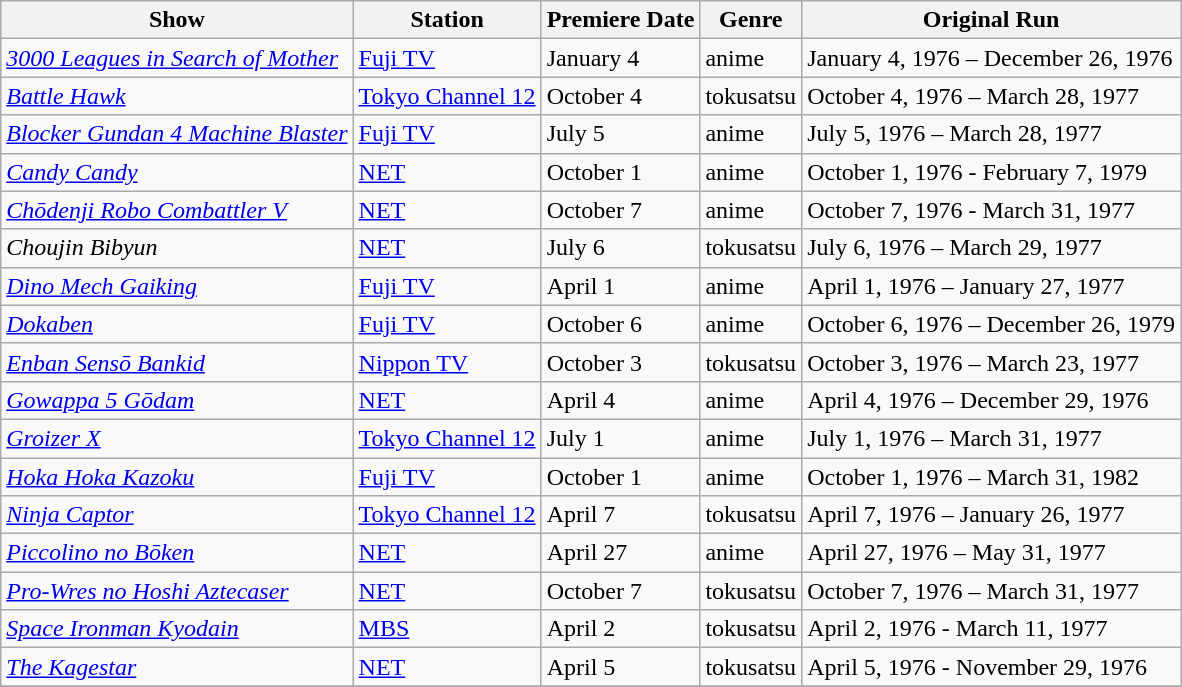<table class="wikitable sortable">
<tr>
<th>Show</th>
<th>Station</th>
<th>Premiere Date</th>
<th>Genre</th>
<th>Original Run</th>
</tr>
<tr>
<td><em><a href='#'>3000 Leagues in Search of Mother</a></em></td>
<td><a href='#'>Fuji TV</a></td>
<td>January 4</td>
<td>anime</td>
<td>January 4, 1976 – December 26, 1976</td>
</tr>
<tr>
<td><em><a href='#'>Battle Hawk</a></em></td>
<td><a href='#'>Tokyo Channel 12</a></td>
<td>October 4</td>
<td>tokusatsu</td>
<td>October 4, 1976 – March 28, 1977</td>
</tr>
<tr>
<td><em><a href='#'>Blocker Gundan 4 Machine Blaster</a></em></td>
<td><a href='#'>Fuji TV</a></td>
<td>July 5</td>
<td>anime</td>
<td>July 5, 1976 – March 28, 1977</td>
</tr>
<tr>
<td><em><a href='#'>Candy Candy</a></em></td>
<td><a href='#'>NET</a></td>
<td>October 1</td>
<td>anime</td>
<td>October 1, 1976 - February 7, 1979</td>
</tr>
<tr>
<td><em><a href='#'>Chōdenji Robo Combattler V</a></em></td>
<td><a href='#'>NET</a></td>
<td>October 7</td>
<td>anime</td>
<td>October 7, 1976 - March 31, 1977</td>
</tr>
<tr>
<td><em>Choujin Bibyun</em></td>
<td><a href='#'>NET</a></td>
<td>July 6</td>
<td>tokusatsu</td>
<td>July 6, 1976 – March 29, 1977</td>
</tr>
<tr>
<td><em><a href='#'>Dino Mech Gaiking</a></em></td>
<td><a href='#'>Fuji TV</a></td>
<td>April 1</td>
<td>anime</td>
<td>April 1, 1976 – January 27, 1977</td>
</tr>
<tr>
<td><em><a href='#'>Dokaben</a></em></td>
<td><a href='#'>Fuji TV</a></td>
<td>October 6</td>
<td>anime</td>
<td>October 6, 1976 – December 26, 1979</td>
</tr>
<tr>
<td><em><a href='#'>Enban Sensō Bankid</a></em></td>
<td><a href='#'>Nippon TV</a></td>
<td>October 3</td>
<td>tokusatsu</td>
<td>October 3, 1976 – March 23, 1977</td>
</tr>
<tr>
<td><em><a href='#'>Gowappa 5 Gōdam</a></em></td>
<td><a href='#'>NET</a></td>
<td>April 4</td>
<td>anime</td>
<td>April 4, 1976 – December 29, 1976</td>
</tr>
<tr>
<td><em><a href='#'>Groizer X</a></em></td>
<td><a href='#'>Tokyo Channel 12</a></td>
<td>July 1</td>
<td>anime</td>
<td>July 1, 1976 – March 31, 1977</td>
</tr>
<tr>
<td><em><a href='#'>Hoka Hoka Kazoku</a></em></td>
<td><a href='#'>Fuji TV</a></td>
<td>October 1</td>
<td>anime</td>
<td>October 1, 1976 – March 31, 1982</td>
</tr>
<tr>
<td><em><a href='#'>Ninja Captor</a></em></td>
<td><a href='#'>Tokyo Channel 12</a></td>
<td>April 7</td>
<td>tokusatsu</td>
<td>April 7, 1976 – January 26, 1977</td>
</tr>
<tr>
<td><em><a href='#'>Piccolino no Bōken</a></em></td>
<td><a href='#'>NET</a></td>
<td>April 27</td>
<td>anime</td>
<td>April 27, 1976 – May 31, 1977</td>
</tr>
<tr>
<td><em><a href='#'>Pro-Wres no Hoshi Aztecaser</a></em></td>
<td><a href='#'>NET</a></td>
<td>October 7</td>
<td>tokusatsu</td>
<td>October 7, 1976 – March 31, 1977</td>
</tr>
<tr>
<td><em><a href='#'>Space Ironman Kyodain</a></em></td>
<td><a href='#'>MBS</a></td>
<td>April 2</td>
<td>tokusatsu</td>
<td>April 2, 1976 - March 11, 1977</td>
</tr>
<tr>
<td><em><a href='#'>The Kagestar</a></em></td>
<td><a href='#'>NET</a></td>
<td>April 5</td>
<td>tokusatsu</td>
<td>April 5, 1976 - November 29, 1976</td>
</tr>
<tr>
</tr>
</table>
